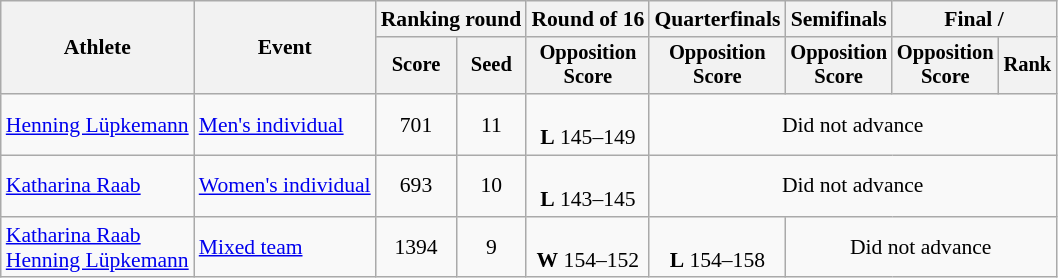<table class="wikitable" style="font-size:90%">
<tr>
<th rowspan=2>Athlete</th>
<th rowspan=2>Event</th>
<th colspan="2">Ranking round</th>
<th>Round of 16</th>
<th>Quarterfinals</th>
<th>Semifinals</th>
<th colspan="2">Final / </th>
</tr>
<tr style="font-size:95%">
<th>Score</th>
<th>Seed</th>
<th>Opposition<br>Score</th>
<th>Opposition<br>Score</th>
<th>Opposition<br>Score</th>
<th>Opposition<br>Score</th>
<th>Rank</th>
</tr>
<tr align=center>
<td align=left><a href='#'>Henning Lüpkemann</a></td>
<td align=left><a href='#'>Men's individual</a></td>
<td>701</td>
<td>11</td>
<td><br><strong>L</strong> 145–149</td>
<td colspan=4>Did not advance</td>
</tr>
<tr align=center>
<td align=left><a href='#'>Katharina Raab</a></td>
<td align=left><a href='#'>Women's individual</a></td>
<td>693</td>
<td>10</td>
<td><br><strong>L</strong> 143–145</td>
<td colspan=4>Did not advance</td>
</tr>
<tr align=center>
<td align=left><a href='#'>Katharina Raab</a><br><a href='#'>Henning Lüpkemann</a></td>
<td align=left><a href='#'>Mixed team</a></td>
<td>1394</td>
<td>9</td>
<td><br><strong>W</strong> 154–152</td>
<td><br><strong>L</strong> 154–158</td>
<td colspan=3>Did not advance</td>
</tr>
</table>
